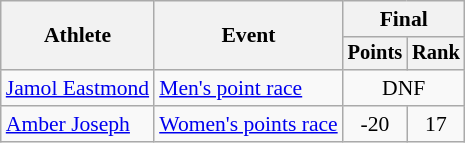<table class="wikitable" style="font-size:90%;">
<tr>
<th rowspan=2>Athlete</th>
<th rowspan=2>Event</th>
<th colspan=2>Final</th>
</tr>
<tr style="font-size:95%">
<th>Points</th>
<th>Rank</th>
</tr>
<tr align=center>
<td align=left><a href='#'>Jamol Eastmond</a></td>
<td align=left rowspan=1><a href='#'>Men's point race</a></td>
<td colspan=2>DNF</td>
</tr>
<tr align=center>
<td align=left><a href='#'>Amber Joseph</a></td>
<td align=left rowspan=1><a href='#'>Women's points race</a></td>
<td>-20</td>
<td>17</td>
</tr>
</table>
